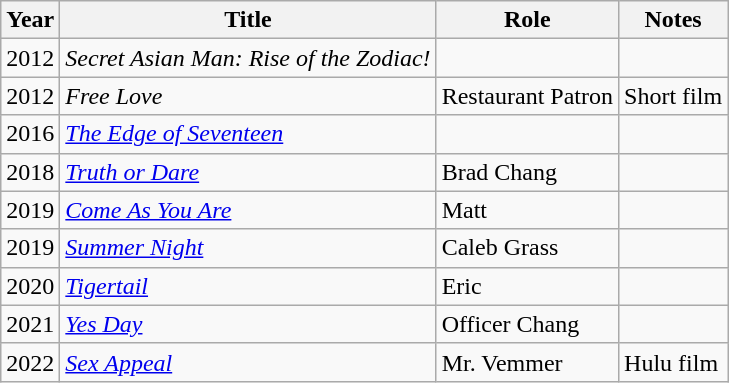<table class="wikitable sortable">
<tr>
<th>Year</th>
<th>Title</th>
<th>Role</th>
<th class="unsortable">Notes</th>
</tr>
<tr>
<td>2012</td>
<td><em>Secret Asian Man: Rise of the Zodiac!</em></td>
<td></td>
<td></td>
</tr>
<tr>
<td>2012</td>
<td><em>Free Love</em></td>
<td>Restaurant Patron</td>
<td>Short film</td>
</tr>
<tr>
<td>2016</td>
<td><em><a href='#'>The Edge of Seventeen</a></em></td>
<td></td>
<td></td>
</tr>
<tr>
<td>2018</td>
<td><em><a href='#'>Truth or Dare</a></em></td>
<td>Brad Chang</td>
<td></td>
</tr>
<tr>
<td>2019</td>
<td><em><a href='#'>Come As You Are</a></em></td>
<td>Matt</td>
<td></td>
</tr>
<tr>
<td>2019</td>
<td><em><a href='#'>Summer Night</a></em></td>
<td>Caleb Grass</td>
<td></td>
</tr>
<tr>
<td>2020</td>
<td><em><a href='#'>Tigertail</a></em></td>
<td>Eric</td>
<td></td>
</tr>
<tr>
<td>2021</td>
<td><em><a href='#'>Yes Day</a></em></td>
<td>Officer Chang</td>
<td></td>
</tr>
<tr>
<td>2022</td>
<td><em><a href='#'>Sex Appeal</a></em></td>
<td>Mr. Vemmer</td>
<td>Hulu film</td>
</tr>
</table>
